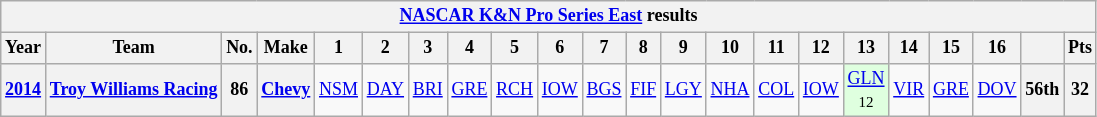<table class="wikitable" style="text-align:center; font-size:75%">
<tr>
<th colspan=45><a href='#'>NASCAR K&N Pro Series East</a> results</th>
</tr>
<tr>
<th>Year</th>
<th>Team</th>
<th>No.</th>
<th>Make</th>
<th>1</th>
<th>2</th>
<th>3</th>
<th>4</th>
<th>5</th>
<th>6</th>
<th>7</th>
<th>8</th>
<th>9</th>
<th>10</th>
<th>11</th>
<th>12</th>
<th>13</th>
<th>14</th>
<th>15</th>
<th>16</th>
<th></th>
<th>Pts</th>
</tr>
<tr>
<th><a href='#'>2014</a></th>
<th><a href='#'>Troy Williams Racing</a></th>
<th>86</th>
<th><a href='#'>Chevy</a></th>
<td><a href='#'>NSM</a></td>
<td><a href='#'>DAY</a></td>
<td><a href='#'>BRI</a></td>
<td><a href='#'>GRE</a></td>
<td><a href='#'>RCH</a></td>
<td><a href='#'>IOW</a></td>
<td><a href='#'>BGS</a></td>
<td><a href='#'>FIF</a></td>
<td><a href='#'>LGY</a></td>
<td><a href='#'>NHA</a></td>
<td><a href='#'>COL</a></td>
<td><a href='#'>IOW</a></td>
<td style="background-color:#DFFFDF"><a href='#'>GLN</a><br><small>12</small></td>
<td><a href='#'>VIR</a></td>
<td><a href='#'>GRE</a></td>
<td><a href='#'>DOV</a></td>
<th>56th</th>
<th>32</th>
</tr>
</table>
